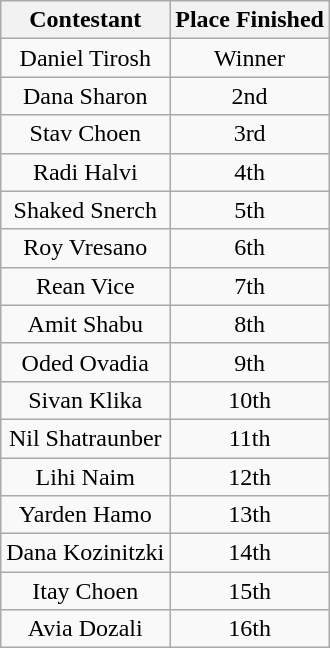<table class="wikitable" style="text-align:center">
<tr>
<th>Contestant</th>
<th>Place Finished</th>
</tr>
<tr>
<td>Daniel Tirosh</td>
<td>Winner</td>
</tr>
<tr>
<td>Dana Sharon</td>
<td>2nd</td>
</tr>
<tr>
<td>Stav Choen</td>
<td>3rd</td>
</tr>
<tr>
<td>Radi Halvi</td>
<td>4th</td>
</tr>
<tr>
<td>Shaked Snerch</td>
<td>5th</td>
</tr>
<tr>
<td>Roy Vresano</td>
<td>6th</td>
</tr>
<tr>
<td>Rean Vice</td>
<td>7th</td>
</tr>
<tr>
<td>Amit Shabu</td>
<td>8th</td>
</tr>
<tr>
<td>Oded Ovadia</td>
<td>9th</td>
</tr>
<tr>
<td>Sivan Klika</td>
<td>10th</td>
</tr>
<tr>
<td>Nil Shatraunber</td>
<td>11th</td>
</tr>
<tr>
<td>Lihi Naim</td>
<td>12th</td>
</tr>
<tr>
<td>Yarden Hamo</td>
<td>13th</td>
</tr>
<tr>
<td>Dana Kozinitzki</td>
<td>14th</td>
</tr>
<tr>
<td>Itay Choen</td>
<td>15th</td>
</tr>
<tr>
<td>Avia Dozali</td>
<td>16th</td>
</tr>
</table>
